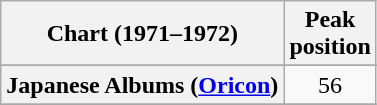<table class="wikitable sortable plainrowheaders">
<tr>
<th>Chart (1971–1972)</th>
<th>Peak<br>position</th>
</tr>
<tr>
</tr>
<tr>
<th scope="row">Japanese Albums (<a href='#'>Oricon</a>)</th>
<td align="center">56</td>
</tr>
<tr>
</tr>
</table>
